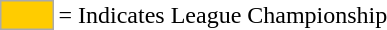<table>
<tr>
<td style="background-color:#FFCC00; border:1px solid #aaaaaa; width:2em;"></td>
<td>= Indicates League Championship</td>
</tr>
</table>
